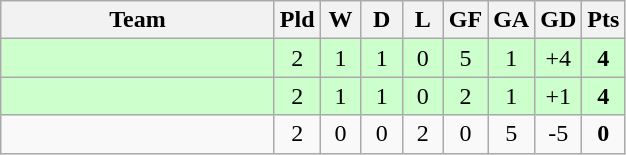<table class="wikitable" style="text-align: center;">
<tr>
<th width="175">Team</th>
<th width="20">Pld</th>
<th width="20">W</th>
<th width="20">D</th>
<th width="20">L</th>
<th width="20">GF</th>
<th width="20">GA</th>
<th width="20">GD</th>
<th width="20">Pts</th>
</tr>
<tr bgcolor=#ccffcc>
<td align=left></td>
<td>2</td>
<td>1</td>
<td>1</td>
<td>0</td>
<td>5</td>
<td>1</td>
<td>+4</td>
<td><strong>4</strong></td>
</tr>
<tr bgcolor=#ccffcc>
<td align=left></td>
<td>2</td>
<td>1</td>
<td>1</td>
<td>0</td>
<td>2</td>
<td>1</td>
<td>+1</td>
<td><strong>4</strong></td>
</tr>
<tr>
<td align=left></td>
<td>2</td>
<td>0</td>
<td>0</td>
<td>2</td>
<td>0</td>
<td>5</td>
<td>-5</td>
<td><strong>0</strong></td>
</tr>
</table>
